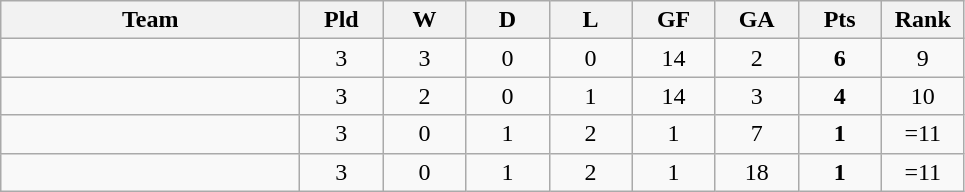<table class="wikitable" style="text-align:center">
<tr>
<th style="width:12em">Team</th>
<th style="width:3em">Pld</th>
<th style="width:3em">W</th>
<th style="width:3em">D</th>
<th style="width:3em">L</th>
<th style="width:3em">GF</th>
<th style="width:3em">GA</th>
<th style="width:3em">Pts</th>
<th style="width:3em">Rank</th>
</tr>
<tr>
<td align=left></td>
<td>3</td>
<td>3</td>
<td>0</td>
<td>0</td>
<td>14</td>
<td>2</td>
<td><strong>6</strong></td>
<td>9</td>
</tr>
<tr>
<td align=left></td>
<td>3</td>
<td>2</td>
<td>0</td>
<td>1</td>
<td>14</td>
<td>3</td>
<td><strong>4</strong></td>
<td>10</td>
</tr>
<tr>
<td align=left></td>
<td>3</td>
<td>0</td>
<td>1</td>
<td>2</td>
<td>1</td>
<td>7</td>
<td><strong>1</strong></td>
<td>=11</td>
</tr>
<tr>
<td align=left></td>
<td>3</td>
<td>0</td>
<td>1</td>
<td>2</td>
<td>1</td>
<td>18</td>
<td><strong>1</strong></td>
<td>=11</td>
</tr>
</table>
